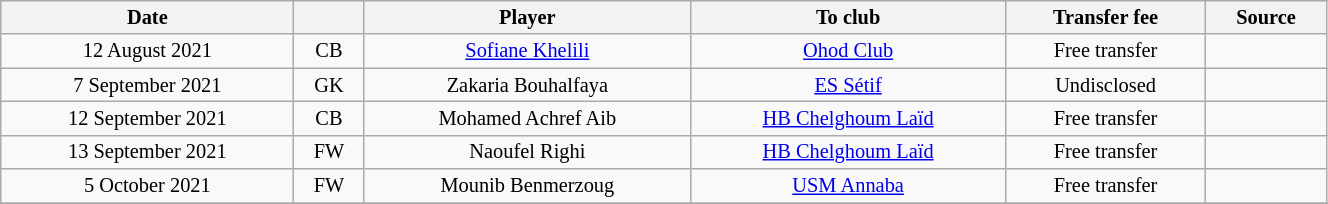<table class="wikitable sortable" style="width:70%; text-align:center; font-size:85%; text-align:centre;">
<tr>
<th>Date</th>
<th></th>
<th>Player</th>
<th>To club</th>
<th>Transfer fee</th>
<th>Source</th>
</tr>
<tr>
<td>12 August 2021</td>
<td>CB</td>
<td> <a href='#'>Sofiane Khelili</a></td>
<td> <a href='#'>Ohod Club</a></td>
<td>Free transfer</td>
<td></td>
</tr>
<tr>
<td>7 September 2021</td>
<td>GK</td>
<td> Zakaria Bouhalfaya</td>
<td><a href='#'>ES Sétif</a></td>
<td>Undisclosed</td>
<td></td>
</tr>
<tr>
<td>12 September 2021</td>
<td>CB</td>
<td> Mohamed Achref Aib</td>
<td><a href='#'>HB Chelghoum Laïd</a></td>
<td>Free transfer</td>
<td></td>
</tr>
<tr>
<td>13 September 2021</td>
<td>FW</td>
<td> Naoufel Righi</td>
<td><a href='#'>HB Chelghoum Laïd</a></td>
<td>Free transfer</td>
<td></td>
</tr>
<tr>
<td>5 October 2021</td>
<td>FW</td>
<td> Mounib Benmerzoug</td>
<td><a href='#'>USM Annaba</a></td>
<td>Free transfer</td>
<td></td>
</tr>
<tr>
</tr>
</table>
